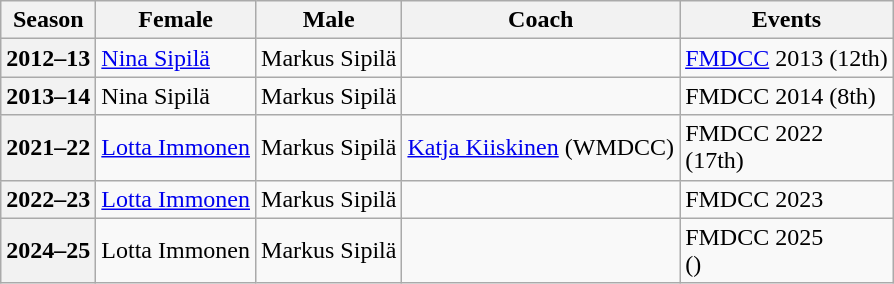<table class="wikitable">
<tr>
<th scope="col">Season</th>
<th scope="col">Female</th>
<th scope="col">Male</th>
<th scope="col">Coach</th>
<th scope="col">Events</th>
</tr>
<tr>
<th scope="row">2012–13</th>
<td><a href='#'>Nina Sipilä</a></td>
<td>Markus Sipilä</td>
<td></td>
<td><a href='#'>FMDCC</a> 2013 (12th)</td>
</tr>
<tr>
<th scope="row">2013–14</th>
<td>Nina Sipilä</td>
<td>Markus Sipilä</td>
<td></td>
<td>FMDCC 2014 (8th)</td>
</tr>
<tr>
<th scope="row">2021–22</th>
<td><a href='#'>Lotta Immonen</a></td>
<td>Markus Sipilä</td>
<td><a href='#'>Katja Kiiskinen</a> (WMDCC)</td>
<td>FMDCC 2022 <br> (17th)</td>
</tr>
<tr>
<th scope="row">2022–23</th>
<td><a href='#'>Lotta Immonen</a></td>
<td>Markus Sipilä</td>
<td></td>
<td>FMDCC 2023 </td>
</tr>
<tr>
<th scope="row">2024–25</th>
<td>Lotta Immonen</td>
<td>Markus Sipilä</td>
<td></td>
<td>FMDCC 2025  <br>  ()</td>
</tr>
</table>
